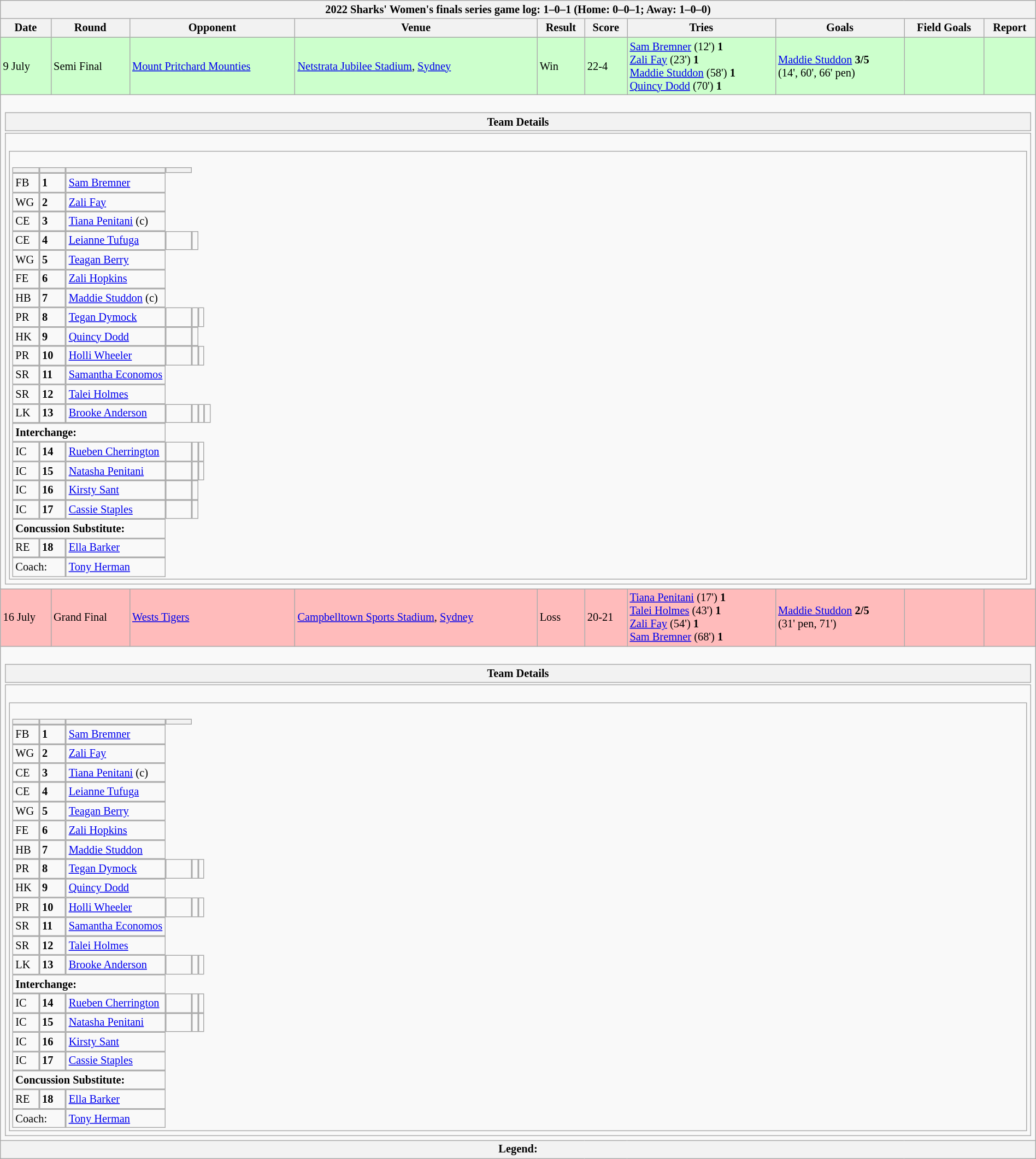<table class="wikitable collapsible collapsed"  style="font-size:85%; width:100%;">
<tr>
<th colspan=10>2022 Sharks' Women's finals series game log: 1–0–1 (Home: 0–0–1; Away: 1–0–0)</th>
</tr>
<tr>
<th>Date</th>
<th>Round</th>
<th>Opponent</th>
<th>Venue</th>
<th>Result</th>
<th>Score</th>
<th>Tries</th>
<th>Goals</th>
<th>Field Goals</th>
<th>Report</th>
</tr>
<tr style="background:#cfc;">
<td>9 July</td>
<td>Semi Final</td>
<td> <a href='#'>Mount Pritchard Mounties</a></td>
<td><a href='#'>Netstrata Jubilee Stadium</a>, <a href='#'>Sydney</a></td>
<td>Win</td>
<td>22-4</td>
<td><a href='#'>Sam Bremner</a> (12') <strong>1</strong><br><a href='#'>Zali Fay</a> (23') <strong>1</strong><br><a href='#'>Maddie Studdon</a> (58') <strong>1</strong><br><a href='#'>Quincy Dodd</a> (70') <strong>1</strong></td>
<td><a href='#'>Maddie Studdon</a> <strong>3/5</strong><br>(14', 60', 66' pen)</td>
<td></td>
<td></td>
</tr>
<tr>
<td colspan="10"><br><table class="mw-collapsible mw-collapsed" width="100%" border="0">
<tr>
<th>Team Details</th>
</tr>
<tr>
<td><br><table width="100%">
<tr>
<td width="50%" valign="top"><br><table cellpadding="0" cellspacing="0">
<tr>
<th width="25"></th>
<th width="25"></th>
<th></th>
<th width="25"></th>
</tr>
<tr>
<td>FB</td>
<td><strong>1</strong></td>
<td> <a href='#'>Sam Bremner</a></td>
</tr>
<tr>
<td>WG</td>
<td><strong>2</strong></td>
<td> <a href='#'>Zali Fay</a></td>
</tr>
<tr>
<td>CE</td>
<td><strong>3</strong></td>
<td> <a href='#'>Tiana Penitani</a> (c)</td>
</tr>
<tr>
<td>CE</td>
<td><strong>4</strong></td>
<td> <a href='#'>Leianne Tufuga</a></td>
<td></td>
<td></td>
</tr>
<tr>
<td>WG</td>
<td><strong>5</strong></td>
<td> <a href='#'>Teagan Berry</a></td>
</tr>
<tr>
<td>FE</td>
<td><strong>6</strong></td>
<td> <a href='#'>Zali Hopkins</a></td>
</tr>
<tr>
<td>HB</td>
<td><strong>7</strong></td>
<td> <a href='#'>Maddie Studdon</a> (c)</td>
</tr>
<tr>
<td>PR</td>
<td><strong>8</strong></td>
<td> <a href='#'>Tegan Dymock</a></td>
<td></td>
<td></td>
<td></td>
</tr>
<tr>
<td>HK</td>
<td><strong>9</strong></td>
<td> <a href='#'>Quincy Dodd</a></td>
<td></td>
<td></td>
</tr>
<tr>
<td>PR</td>
<td><strong>10</strong></td>
<td> <a href='#'>Holli Wheeler</a></td>
<td></td>
<td></td>
<td></td>
</tr>
<tr>
<td>SR</td>
<td><strong>11</strong></td>
<td> <a href='#'>Samantha Economos</a></td>
</tr>
<tr>
<td>SR</td>
<td><strong>12</strong></td>
<td> <a href='#'>Talei Holmes</a></td>
</tr>
<tr>
<td>LK</td>
<td><strong>13</strong></td>
<td> <a href='#'>Brooke Anderson</a></td>
<td></td>
<td></td>
<td></td>
<td></td>
</tr>
<tr>
<td colspan="3"><strong>Interchange:</strong></td>
</tr>
<tr>
<td>IC</td>
<td><strong>14</strong></td>
<td> <a href='#'>Rueben Cherrington</a></td>
<td></td>
<td></td>
<td></td>
</tr>
<tr>
<td>IC</td>
<td><strong>15</strong></td>
<td> <a href='#'>Natasha Penitani</a></td>
<td></td>
<td></td>
<td></td>
</tr>
<tr>
<td>IC</td>
<td><strong>16</strong></td>
<td> <a href='#'>Kirsty Sant</a></td>
<td></td>
<td></td>
</tr>
<tr>
<td>IC</td>
<td><strong>17</strong></td>
<td> <a href='#'>Cassie Staples</a></td>
<td></td>
<td></td>
</tr>
<tr>
<td colspan="3"><strong>Concussion Substitute:</strong></td>
</tr>
<tr>
<td>RE</td>
<td><strong>18</strong></td>
<td> <a href='#'>Ella Barker</a></td>
</tr>
<tr>
<td colspan="2">Coach:</td>
<td> <a href='#'>Tony Herman</a></td>
</tr>
</table>
</td>
</tr>
</table>
</td>
</tr>
</table>
</td>
</tr>
<tr style="background:#fbb;">
<td>16 July</td>
<td>Grand Final</td>
<td> <a href='#'>Wests Tigers</a></td>
<td><a href='#'>Campbelltown Sports Stadium</a>, <a href='#'>Sydney</a></td>
<td>Loss</td>
<td>20-21</td>
<td><a href='#'>Tiana Penitani</a> (17') <strong>1</strong><br><a href='#'>Talei Holmes</a> (43') <strong>1</strong><br><a href='#'>Zali Fay</a> (54') <strong>1</strong><br><a href='#'>Sam Bremner</a> (68') <strong>1</strong></td>
<td><a href='#'>Maddie Studdon</a> <strong>2/5</strong><br>(31' pen, 71')</td>
<td></td>
<td></td>
</tr>
<tr>
<td colspan="10"><br><table class="mw-collapsible mw-collapsed" width="100%" border="0">
<tr>
<th>Team Details</th>
</tr>
<tr>
<td><br><table width="100%">
<tr>
<td width="50%" valign="top"><br><table cellpadding="0" cellspacing="0">
<tr>
<th width="25"></th>
<th width="25"></th>
<th></th>
<th width="25"></th>
</tr>
<tr>
<td>FB</td>
<td><strong>1</strong></td>
<td> <a href='#'>Sam Bremner</a></td>
</tr>
<tr>
<td>WG</td>
<td><strong>2</strong></td>
<td> <a href='#'>Zali Fay</a></td>
</tr>
<tr>
<td>CE</td>
<td><strong>3</strong></td>
<td> <a href='#'>Tiana Penitani</a> (c)</td>
</tr>
<tr>
<td>CE</td>
<td><strong>4</strong></td>
<td> <a href='#'>Leianne Tufuga</a></td>
</tr>
<tr>
<td>WG</td>
<td><strong>5</strong></td>
<td> <a href='#'>Teagan Berry</a></td>
</tr>
<tr>
<td>FE</td>
<td><strong>6</strong></td>
<td> <a href='#'>Zali Hopkins</a></td>
</tr>
<tr>
<td>HB</td>
<td><strong>7</strong></td>
<td> <a href='#'>Maddie Studdon</a></td>
</tr>
<tr>
<td>PR</td>
<td><strong>8</strong></td>
<td> <a href='#'>Tegan Dymock</a></td>
<td></td>
<td></td>
<td></td>
</tr>
<tr>
<td>HK</td>
<td><strong>9</strong></td>
<td> <a href='#'>Quincy Dodd</a></td>
</tr>
<tr>
<td>PR</td>
<td><strong>10</strong></td>
<td> <a href='#'>Holli Wheeler</a></td>
<td></td>
<td></td>
<td></td>
</tr>
<tr>
<td>SR</td>
<td><strong>11</strong></td>
<td> <a href='#'>Samantha Economos</a></td>
</tr>
<tr>
<td>SR</td>
<td><strong>12</strong></td>
<td> <a href='#'>Talei Holmes</a></td>
</tr>
<tr>
<td>LK</td>
<td><strong>13</strong></td>
<td> <a href='#'>Brooke Anderson</a></td>
<td></td>
<td></td>
<td></td>
</tr>
<tr>
<td colspan="3"><strong>Interchange:</strong></td>
</tr>
<tr>
<td>IC</td>
<td><strong>14</strong></td>
<td> <a href='#'>Rueben Cherrington</a></td>
<td></td>
<td></td>
<td></td>
</tr>
<tr>
<td>IC</td>
<td><strong>15</strong></td>
<td> <a href='#'>Natasha Penitani</a></td>
<td></td>
<td></td>
<td></td>
</tr>
<tr>
<td>IC</td>
<td><strong>16</strong></td>
<td> <a href='#'>Kirsty Sant</a></td>
</tr>
<tr>
<td>IC</td>
<td><strong>17</strong></td>
<td> <a href='#'>Cassie Staples</a></td>
</tr>
<tr>
<td colspan="3"><strong>Concussion Substitute:</strong></td>
</tr>
<tr>
<td>RE</td>
<td><strong>18</strong></td>
<td> <a href='#'>Ella Barker</a></td>
</tr>
<tr>
<td colspan="2">Coach:</td>
<td> <a href='#'>Tony Herman</a></td>
</tr>
</table>
</td>
</tr>
</table>
</td>
</tr>
</table>
</td>
</tr>
<tr>
<th colspan="10"><strong>Legend</strong>:    </th>
</tr>
</table>
